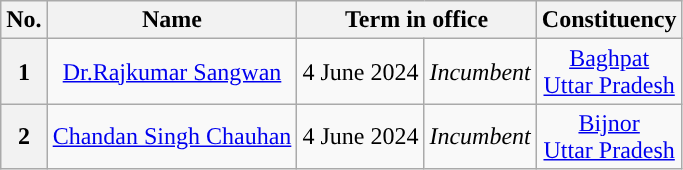<table class="wikitable sortable" style="text-align:center;">
<tr>
<th style="background-color:">No.</th>
<th style="background-color:">Name</th>
<th colspan="2" style="background-color:">Term in office</th>
<th colspan="2" style="background-color:">Constituency</th>
</tr>
<tr align="center">
<th>1</th>
<td><a href='#'>Dr.Rajkumar Sangwan</a></td>
<td>4 June 2024</td>
<td><em>Incumbent</em></td>
<td><a href='#'>Baghpat<br>Uttar Pradesh</a></td>
</tr>
<tr>
<th>2</th>
<td><a href='#'>Chandan Singh Chauhan</a></td>
<td>4 June 2024</td>
<td><em>Incumbent</em></td>
<td><a href='#'>Bijnor <br>Uttar Pradesh</a></td>
</tr>
</table>
